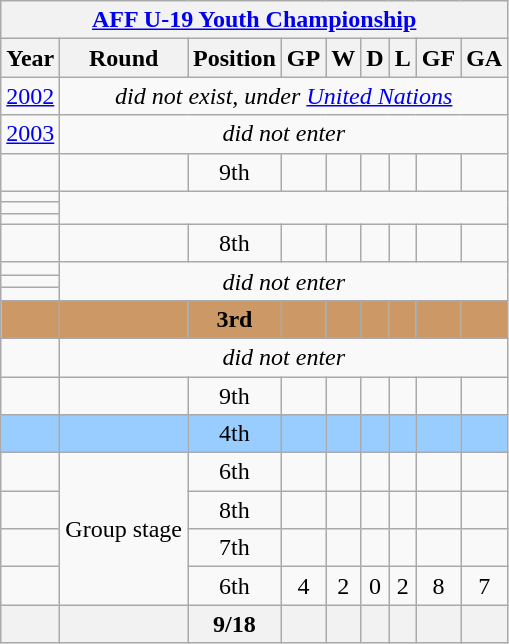<table class="wikitable" style="text-align: center;">
<tr>
<th colspan=9><a href='#'>AFF U-19 Youth Championship</a></th>
</tr>
<tr>
<th>Year</th>
<th>Round</th>
<th>Position</th>
<th>GP</th>
<th>W</th>
<th>D</th>
<th>L</th>
<th>GF</th>
<th>GA</th>
</tr>
<tr>
<td>  <a href='#'>2002</a></td>
<td colspan=8><em>did not exist, under <a href='#'>United Nations</a></em></td>
</tr>
<tr>
<td>  <a href='#'>2003</a></td>
<td colspan=8><em>did not enter</em></td>
</tr>
<tr>
<td></td>
<td></td>
<td>9th</td>
<td></td>
<td></td>
<td></td>
<td></td>
<td></td>
<td></td>
</tr>
<tr>
<td></td>
<td colspan=8 rowspan=3></td>
</tr>
<tr>
<td></td>
</tr>
<tr>
<td></td>
</tr>
<tr>
<td></td>
<td></td>
<td>8th</td>
<td></td>
<td></td>
<td></td>
<td></td>
<td></td>
<td></td>
</tr>
<tr>
<td></td>
<td rowspan="3" colspan="8"><em>did not enter</em></td>
</tr>
<tr>
<td></td>
</tr>
<tr>
<td></td>
</tr>
<tr style="background-color:#cc9966;">
<td></td>
<td></td>
<td><strong>3rd</strong></td>
<td><strong></strong></td>
<td><strong></strong></td>
<td><strong></strong></td>
<td><strong></strong></td>
<td><strong></strong></td>
<td><strong></strong></td>
</tr>
<tr>
<td></td>
<td colspan="8"><em>did not enter</em></td>
</tr>
<tr>
<td></td>
<td></td>
<td>9th</td>
<td></td>
<td></td>
<td></td>
<td></td>
<td></td>
<td></td>
</tr>
<tr style="background-color:#9acdff;">
<td></td>
<td></td>
<td>4th</td>
<td><strong></strong></td>
<td><strong></strong></td>
<td><strong></strong></td>
<td><strong></strong></td>
<td><strong></strong></td>
<td><strong></strong></td>
</tr>
<tr>
<td></td>
<td rowspan=4>Group stage</td>
<td>6th</td>
<td></td>
<td></td>
<td></td>
<td></td>
<td></td>
<td></td>
</tr>
<tr>
<td></td>
<td>8th</td>
<td></td>
<td></td>
<td></td>
<td></td>
<td></td>
<td></td>
</tr>
<tr>
<td></td>
<td>7th</td>
<td></td>
<td></td>
<td></td>
<td></td>
<td></td>
<td></td>
</tr>
<tr>
<td></td>
<td>6th</td>
<td>4</td>
<td>2</td>
<td>0</td>
<td>2</td>
<td>8</td>
<td>7</td>
</tr>
<tr>
<th></th>
<th></th>
<th>9/18</th>
<th></th>
<th></th>
<th></th>
<th></th>
<th></th>
<th></th>
</tr>
</table>
